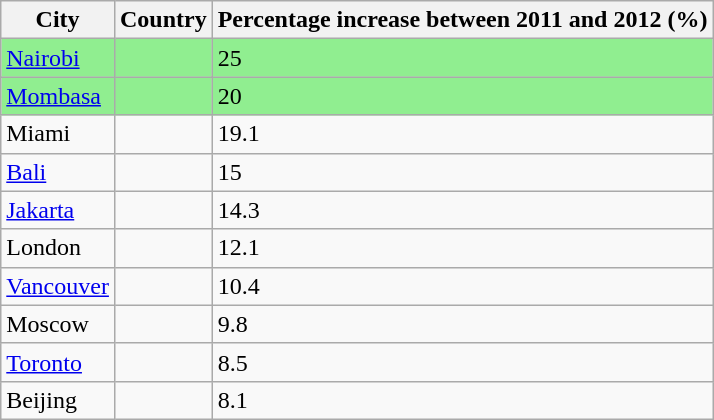<table class="sortable wikitable">
<tr>
<th>City</th>
<th>Country</th>
<th>Percentage increase between 2011 and 2012 (%)</th>
</tr>
<tr bgcolor="#90EE90">
<td><a href='#'>Nairobi</a></td>
<td></td>
<td>25</td>
</tr>
<tr bgcolor="#90EE90">
<td><a href='#'>Mombasa</a></td>
<td></td>
<td>20</td>
</tr>
<tr>
<td>Miami</td>
<td></td>
<td>19.1</td>
</tr>
<tr>
<td><a href='#'>Bali</a></td>
<td></td>
<td>15</td>
</tr>
<tr>
<td><a href='#'>Jakarta</a></td>
<td></td>
<td>14.3</td>
</tr>
<tr>
<td>London</td>
<td></td>
<td>12.1</td>
</tr>
<tr>
<td><a href='#'>Vancouver</a></td>
<td></td>
<td>10.4</td>
</tr>
<tr>
<td>Moscow</td>
<td></td>
<td>9.8</td>
</tr>
<tr>
<td><a href='#'>Toronto</a></td>
<td></td>
<td>8.5</td>
</tr>
<tr>
<td>Beijing</td>
<td></td>
<td>8.1</td>
</tr>
</table>
